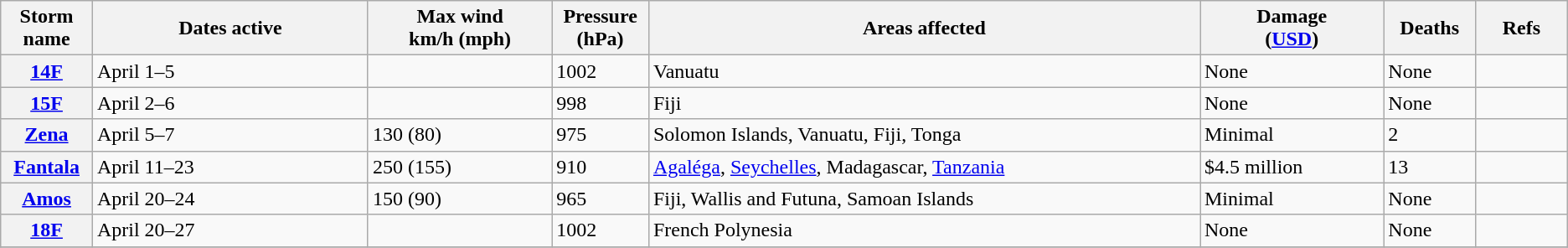<table class="wikitable sortable">
<tr>
<th width="5%">Storm name</th>
<th width="15%">Dates active</th>
<th width="10%">Max wind<br>km/h (mph)</th>
<th width="5%">Pressure<br>(hPa)</th>
<th width="30%">Areas affected</th>
<th width="10%">Damage<br>(<a href='#'>USD</a>)</th>
<th width="5%">Deaths</th>
<th width="5%">Refs</th>
</tr>
<tr>
<th><a href='#'>14F</a></th>
<td>April 1–5</td>
<td></td>
<td>1002</td>
<td>Vanuatu</td>
<td>None</td>
<td>None</td>
<td></td>
</tr>
<tr>
<th><a href='#'>15F</a></th>
<td>April 2–6</td>
<td></td>
<td>998</td>
<td>Fiji</td>
<td>None</td>
<td>None</td>
<td></td>
</tr>
<tr>
<th><a href='#'>Zena</a></th>
<td>April 5–7</td>
<td>130 (80)</td>
<td>975</td>
<td>Solomon Islands, Vanuatu, Fiji, Tonga</td>
<td>Minimal</td>
<td>2</td>
<td></td>
</tr>
<tr>
<th><a href='#'>Fantala</a></th>
<td>April 11–23</td>
<td>250 (155)</td>
<td>910</td>
<td><a href='#'>Agaléga</a>, <a href='#'>Seychelles</a>, Madagascar, <a href='#'>Tanzania</a></td>
<td>$4.5 million</td>
<td>13</td>
<td></td>
</tr>
<tr>
<th><a href='#'>Amos</a></th>
<td>April 20–24</td>
<td>150 (90)</td>
<td>965</td>
<td>Fiji, Wallis and Futuna, Samoan Islands</td>
<td>Minimal</td>
<td>None</td>
<td></td>
</tr>
<tr>
<th><a href='#'>18F</a></th>
<td>April 20–27</td>
<td></td>
<td>1002</td>
<td>French Polynesia</td>
<td>None</td>
<td>None</td>
<td></td>
</tr>
<tr>
</tr>
</table>
